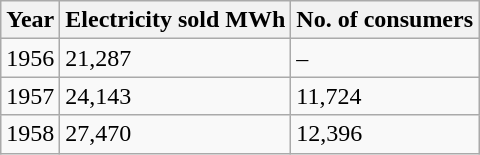<table class="wikitable">
<tr>
<th>Year</th>
<th>Electricity sold MWh</th>
<th>No. of consumers</th>
</tr>
<tr>
<td>1956</td>
<td>21,287</td>
<td>–</td>
</tr>
<tr>
<td>1957</td>
<td>24,143</td>
<td>11,724</td>
</tr>
<tr>
<td>1958</td>
<td>27,470</td>
<td>12,396</td>
</tr>
</table>
